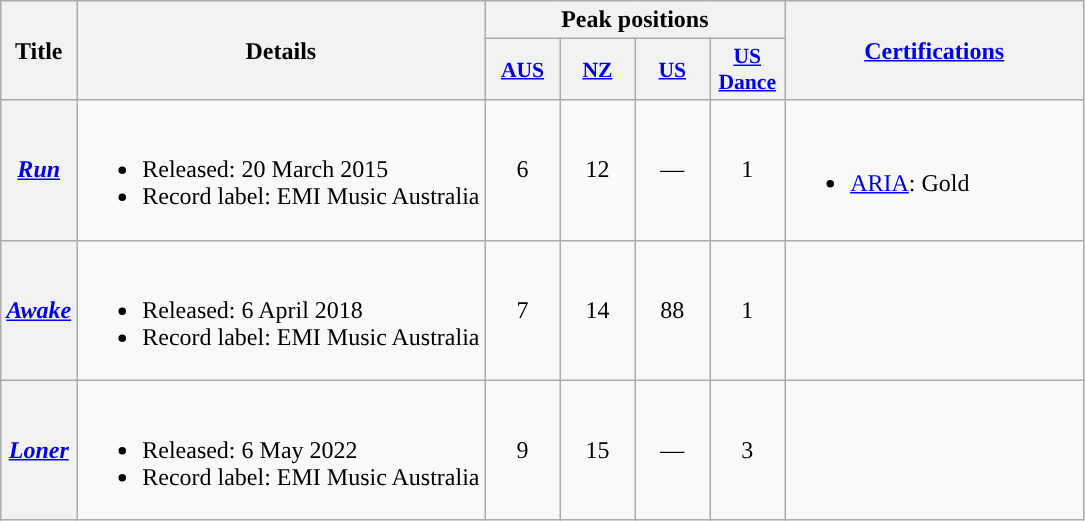<table class="wikitable plainrowheaders">
<tr>
<th rowspan="2" style="text-align:center">Title</th>
<th rowspan="2" style="text-align:center">Details</th>
<th colspan="4" style="text-align:center; width:20px;">Peak positions</th>
<th scope="col" rowspan="2" style="width:12em;"><a href='#'>Certifications</a></th>
</tr>
<tr>
<th scope="col" style="width:3em;font-size:90%;"><a href='#'>AUS</a><br></th>
<th scope="col" style="width:3em;font-size:90%;"><a href='#'>NZ</a><br></th>
<th scope="col" style="width:3em;font-size:90%;"><a href='#'>US</a><br></th>
<th scope="col" style="width:3em;font-size:90%;"><a href='#'>US Dance</a><br></th>
</tr>
<tr>
<th scope="row"><em><a href='#'>Run</a></em></th>
<td><br><ul><li>Released: 20 March 2015</li><li>Record label: EMI Music Australia</li></ul></td>
<td style="text-align:center;">6</td>
<td style="text-align:center;">12</td>
<td style="text-align:center;">—</td>
<td style="text-align:center;">1</td>
<td><br><ul><li><a href='#'>ARIA</a>: Gold</li></ul></td>
</tr>
<tr>
<th scope="row"><em><a href='#'>Awake</a></em></th>
<td><br><ul><li>Released: 6 April 2018</li><li>Record label: EMI Music Australia</li></ul></td>
<td style="text-align:center;">7</td>
<td style="text-align:center;">14</td>
<td style="text-align:center;">88</td>
<td style="text-align:center;">1</td>
<td></td>
</tr>
<tr>
<th scope="row"><em><a href='#'>Loner</a></em></th>
<td><br><ul><li>Released: 6 May 2022</li><li>Record label: EMI Music Australia</li></ul></td>
<td style="text-align:center;">9</td>
<td style="text-align:center;">15</td>
<td style="text-align:center;">—</td>
<td style="text-align:center;">3</td>
<td></td>
</tr>
</table>
